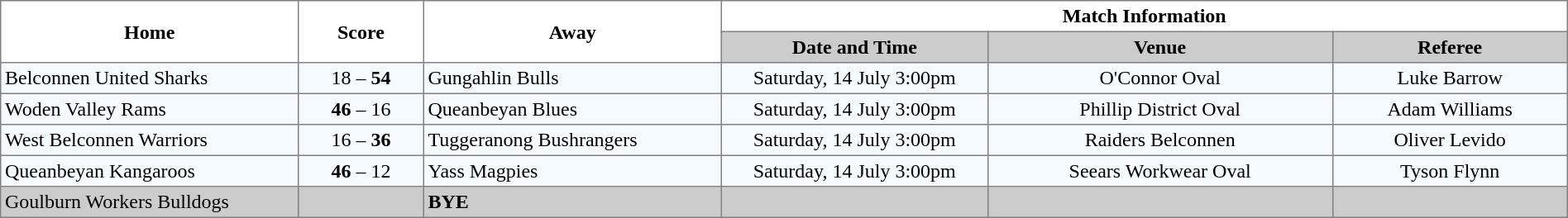<table border="1" cellpadding="3" cellspacing="0" width="100%" style="border-collapse:collapse;  text-align:center;">
<tr>
<th rowspan="2" width="19%">Home</th>
<th rowspan="2" width="8%">Score</th>
<th rowspan="2" width="19%">Away</th>
<th colspan="3">Match Information</th>
</tr>
<tr bgcolor="#CCCCCC">
<th width="17%">Date and Time</th>
<th width="22%">Venue</th>
<th width="50%">Referee</th>
</tr>
<tr style="text-align:center; background:#f5faff;">
<td align="left"> Belconnen United Sharks</td>
<td>18 – <strong>54</strong></td>
<td align="left"> Gungahlin Bulls</td>
<td>Saturday, 14 July 3:00pm</td>
<td>O'Connor Oval</td>
<td>Luke Barrow</td>
</tr>
<tr style="text-align:center; background:#f5faff;">
<td align="left"> Woden Valley Rams</td>
<td><strong>46</strong> – 16</td>
<td align="left"> Queanbeyan Blues</td>
<td>Saturday, 14 July 3:00pm</td>
<td>Phillip District Oval</td>
<td>Adam Williams</td>
</tr>
<tr style="text-align:center; background:#f5faff;">
<td align="left"> West Belconnen Warriors</td>
<td>16 – <strong>36</strong></td>
<td align="left"> Tuggeranong Bushrangers</td>
<td>Saturday, 14 July 3:00pm</td>
<td>Raiders Belconnen</td>
<td>Oliver Levido</td>
</tr>
<tr style="text-align:center; background:#f5faff;">
<td align="left"> Queanbeyan Kangaroos</td>
<td><strong>46</strong> – 12</td>
<td align="left"> Yass Magpies</td>
<td>Saturday, 14 July 3:00pm</td>
<td>Seears Workwear Oval</td>
<td>Tyson Flynn</td>
</tr>
<tr style="text-align:center; background:#CCCCCC;">
<td align="left"><strong></strong> Goulburn Workers Bulldogs</td>
<td></td>
<td align="left"><strong>BYE</strong></td>
<td></td>
<td></td>
<td></td>
</tr>
</table>
